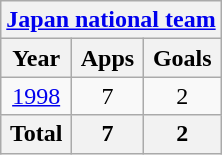<table class="wikitable" style="text-align:center">
<tr>
<th colspan=3><a href='#'>Japan national team</a></th>
</tr>
<tr>
<th>Year</th>
<th>Apps</th>
<th>Goals</th>
</tr>
<tr>
<td><a href='#'>1998</a></td>
<td>7</td>
<td>2</td>
</tr>
<tr>
<th>Total</th>
<th>7</th>
<th>2</th>
</tr>
</table>
